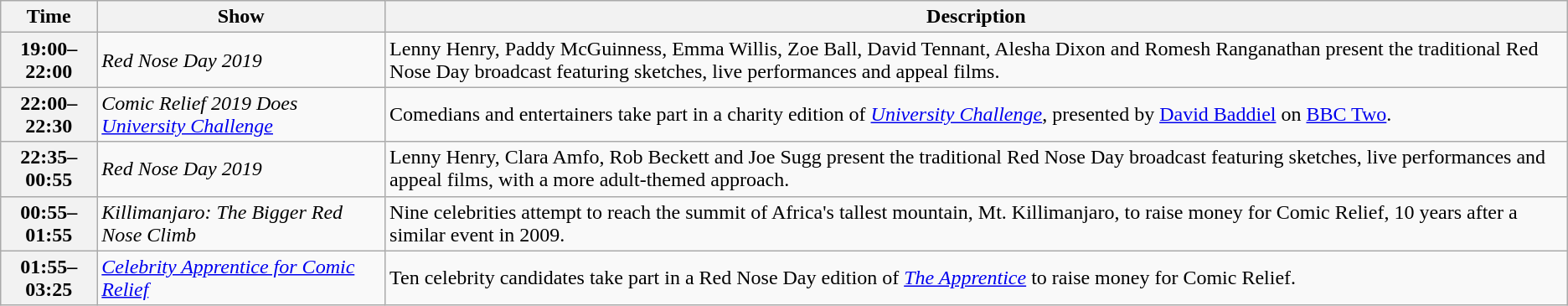<table class="wikitable">
<tr>
<th>Time</th>
<th>Show</th>
<th>Description</th>
</tr>
<tr>
<th>19:00–22:00</th>
<td><em>Red Nose Day 2019</em></td>
<td>Lenny Henry, Paddy McGuinness, Emma Willis, Zoe Ball, David Tennant, Alesha Dixon and Romesh Ranganathan present the traditional Red Nose Day broadcast featuring sketches, live performances and appeal films.</td>
</tr>
<tr>
<th>22:00–22:30</th>
<td><em>Comic Relief 2019 Does <a href='#'>University Challenge</a></em></td>
<td>Comedians and entertainers take part in a charity edition of <em><a href='#'>University Challenge</a></em>, presented by <a href='#'>David Baddiel</a> on <a href='#'>BBC Two</a>.</td>
</tr>
<tr>
<th>22:35–00:55</th>
<td><em>Red Nose Day 2019</em></td>
<td>Lenny Henry, Clara Amfo, Rob Beckett and Joe Sugg present the traditional Red Nose Day broadcast featuring sketches, live performances and appeal films, with a more adult-themed approach.</td>
</tr>
<tr>
<th>00:55–01:55</th>
<td><em>Killimanjaro: The Bigger Red Nose Climb</em></td>
<td>Nine celebrities attempt to reach the summit of Africa's tallest mountain, Mt. Killimanjaro, to raise money for Comic Relief, 10 years after a similar event in 2009.</td>
</tr>
<tr>
<th>01:55–03:25</th>
<td><em><a href='#'>Celebrity Apprentice for Comic Relief</a></em></td>
<td>Ten celebrity candidates take part in a Red Nose Day edition of <em><a href='#'>The Apprentice</a></em> to raise money for Comic Relief.</td>
</tr>
</table>
